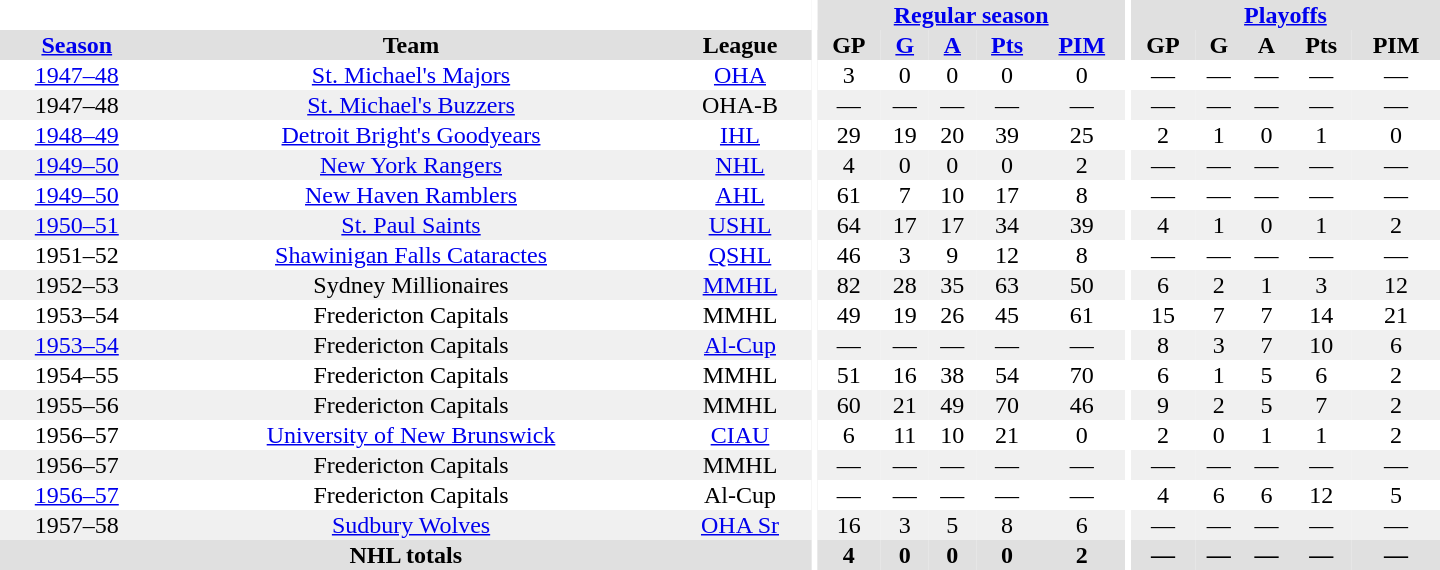<table border="0" cellpadding="1" cellspacing="0" style="text-align:center; width:60em">
<tr bgcolor="#e0e0e0">
<th colspan="3" bgcolor="#ffffff"></th>
<th rowspan="100" bgcolor="#ffffff"></th>
<th colspan="5"><a href='#'>Regular season</a></th>
<th rowspan="100" bgcolor="#ffffff"></th>
<th colspan="5"><a href='#'>Playoffs</a></th>
</tr>
<tr bgcolor="#e0e0e0">
<th><a href='#'>Season</a></th>
<th>Team</th>
<th>League</th>
<th>GP</th>
<th><a href='#'>G</a></th>
<th><a href='#'>A</a></th>
<th><a href='#'>Pts</a></th>
<th><a href='#'>PIM</a></th>
<th>GP</th>
<th>G</th>
<th>A</th>
<th>Pts</th>
<th>PIM</th>
</tr>
<tr>
<td><a href='#'>1947–48</a></td>
<td><a href='#'>St. Michael's Majors</a></td>
<td><a href='#'>OHA</a></td>
<td>3</td>
<td>0</td>
<td>0</td>
<td>0</td>
<td>0</td>
<td>—</td>
<td>—</td>
<td>—</td>
<td>—</td>
<td>—</td>
</tr>
<tr bgcolor="#f0f0f0">
<td>1947–48</td>
<td><a href='#'>St. Michael's Buzzers</a></td>
<td>OHA-B</td>
<td>—</td>
<td>—</td>
<td>—</td>
<td>—</td>
<td>—</td>
<td>—</td>
<td>—</td>
<td>—</td>
<td>—</td>
<td>—</td>
</tr>
<tr>
<td><a href='#'>1948–49</a></td>
<td><a href='#'>Detroit Bright's Goodyears</a></td>
<td><a href='#'>IHL</a></td>
<td>29</td>
<td>19</td>
<td>20</td>
<td>39</td>
<td>25</td>
<td>2</td>
<td>1</td>
<td>0</td>
<td>1</td>
<td>0</td>
</tr>
<tr bgcolor="#f0f0f0">
<td><a href='#'>1949–50</a></td>
<td><a href='#'>New York Rangers</a></td>
<td><a href='#'>NHL</a></td>
<td>4</td>
<td>0</td>
<td>0</td>
<td>0</td>
<td>2</td>
<td>—</td>
<td>—</td>
<td>—</td>
<td>—</td>
<td>—</td>
</tr>
<tr>
<td><a href='#'>1949–50</a></td>
<td><a href='#'>New Haven Ramblers</a></td>
<td><a href='#'>AHL</a></td>
<td>61</td>
<td>7</td>
<td>10</td>
<td>17</td>
<td>8</td>
<td>—</td>
<td>—</td>
<td>—</td>
<td>—</td>
<td>—</td>
</tr>
<tr bgcolor="#f0f0f0">
<td><a href='#'>1950–51</a></td>
<td><a href='#'>St. Paul Saints</a></td>
<td><a href='#'>USHL</a></td>
<td>64</td>
<td>17</td>
<td>17</td>
<td>34</td>
<td>39</td>
<td>4</td>
<td>1</td>
<td>0</td>
<td>1</td>
<td>2</td>
</tr>
<tr>
<td>1951–52</td>
<td><a href='#'>Shawinigan Falls Cataractes</a></td>
<td><a href='#'>QSHL</a></td>
<td>46</td>
<td>3</td>
<td>9</td>
<td>12</td>
<td>8</td>
<td>—</td>
<td>—</td>
<td>—</td>
<td>—</td>
<td>—</td>
</tr>
<tr bgcolor="#f0f0f0">
<td>1952–53</td>
<td>Sydney Millionaires</td>
<td><a href='#'>MMHL</a></td>
<td>82</td>
<td>28</td>
<td>35</td>
<td>63</td>
<td>50</td>
<td>6</td>
<td>2</td>
<td>1</td>
<td>3</td>
<td>12</td>
</tr>
<tr>
<td>1953–54</td>
<td>Fredericton Capitals</td>
<td>MMHL</td>
<td>49</td>
<td>19</td>
<td>26</td>
<td>45</td>
<td>61</td>
<td>15</td>
<td>7</td>
<td>7</td>
<td>14</td>
<td>21</td>
</tr>
<tr bgcolor="#f0f0f0">
<td><a href='#'>1953–54</a></td>
<td>Fredericton Capitals</td>
<td><a href='#'>Al-Cup</a></td>
<td>—</td>
<td>—</td>
<td>—</td>
<td>—</td>
<td>—</td>
<td>8</td>
<td>3</td>
<td>7</td>
<td>10</td>
<td>6</td>
</tr>
<tr>
<td>1954–55</td>
<td>Fredericton Capitals</td>
<td>MMHL</td>
<td>51</td>
<td>16</td>
<td>38</td>
<td>54</td>
<td>70</td>
<td>6</td>
<td>1</td>
<td>5</td>
<td>6</td>
<td>2</td>
</tr>
<tr bgcolor="#f0f0f0">
<td>1955–56</td>
<td>Fredericton Capitals</td>
<td>MMHL</td>
<td>60</td>
<td>21</td>
<td>49</td>
<td>70</td>
<td>46</td>
<td>9</td>
<td>2</td>
<td>5</td>
<td>7</td>
<td>2</td>
</tr>
<tr>
<td>1956–57</td>
<td><a href='#'>University of New Brunswick</a></td>
<td><a href='#'>CIAU</a></td>
<td>6</td>
<td>11</td>
<td>10</td>
<td>21</td>
<td>0</td>
<td>2</td>
<td>0</td>
<td>1</td>
<td>1</td>
<td>2</td>
</tr>
<tr bgcolor="#f0f0f0">
<td>1956–57</td>
<td>Fredericton Capitals</td>
<td>MMHL</td>
<td>—</td>
<td>—</td>
<td>—</td>
<td>—</td>
<td>—</td>
<td>—</td>
<td>—</td>
<td>—</td>
<td>—</td>
<td>—</td>
</tr>
<tr>
<td><a href='#'>1956–57</a></td>
<td>Fredericton Capitals</td>
<td>Al-Cup</td>
<td>—</td>
<td>—</td>
<td>—</td>
<td>—</td>
<td>—</td>
<td>4</td>
<td>6</td>
<td>6</td>
<td>12</td>
<td>5</td>
</tr>
<tr bgcolor="#f0f0f0">
<td>1957–58</td>
<td><a href='#'>Sudbury Wolves</a></td>
<td><a href='#'>OHA Sr</a></td>
<td>16</td>
<td>3</td>
<td>5</td>
<td>8</td>
<td>6</td>
<td>—</td>
<td>—</td>
<td>—</td>
<td>—</td>
<td>—</td>
</tr>
<tr bgcolor="#e0e0e0">
<th colspan="3">NHL totals</th>
<th>4</th>
<th>0</th>
<th>0</th>
<th>0</th>
<th>2</th>
<th>—</th>
<th>—</th>
<th>—</th>
<th>—</th>
<th>—</th>
</tr>
</table>
